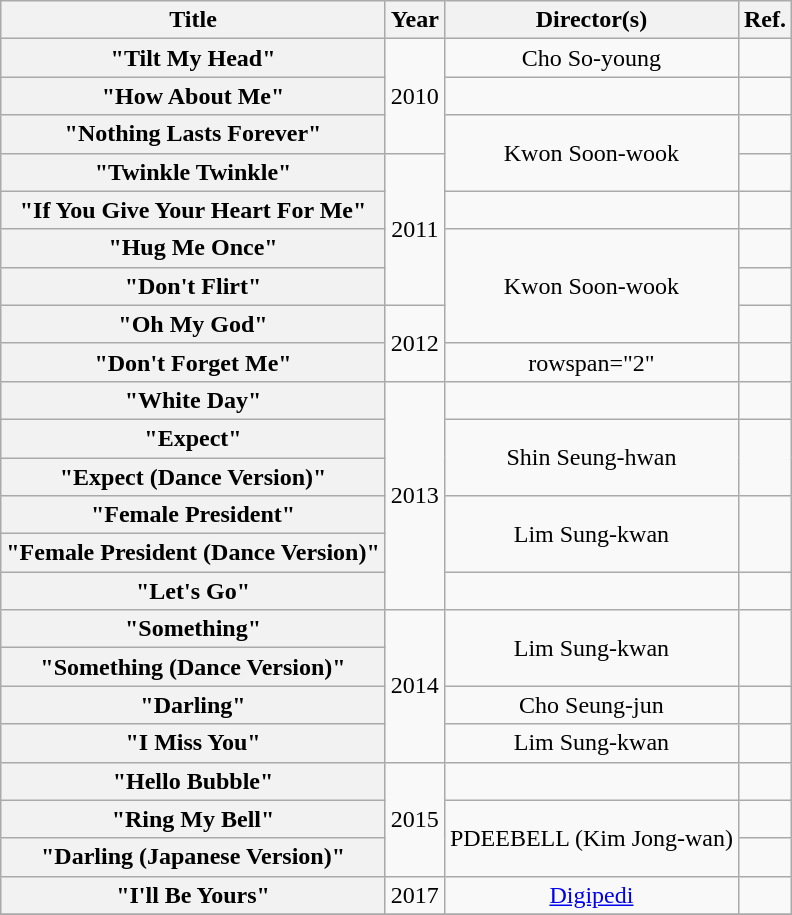<table class="wikitable plainrowheaders" style="text-align:center;">
<tr>
<th scope="col">Title</th>
<th scope="col">Year</th>
<th scope="col">Director(s)</th>
<th scope="col">Ref.</th>
</tr>
<tr>
<th scope="row">"Tilt My Head"</th>
<td rowspan="3">2010</td>
<td>Cho So-young</td>
<td></td>
</tr>
<tr>
<th scope="row">"How About Me"</th>
<td></td>
<td></td>
</tr>
<tr>
<th scope="row">"Nothing Lasts Forever"</th>
<td rowspan="2">Kwon Soon-wook</td>
<td></td>
</tr>
<tr>
<th scope="row">"Twinkle Twinkle"</th>
<td rowspan="4">2011</td>
<td></td>
</tr>
<tr>
<th scope="row">"If You Give Your Heart For Me"</th>
<td></td>
<td></td>
</tr>
<tr>
<th scope="row">"Hug Me Once"</th>
<td rowspan="3">Kwon Soon-wook</td>
<td></td>
</tr>
<tr>
<th scope="row">"Don't Flirt"</th>
<td></td>
</tr>
<tr>
<th scope="row">"Oh My God"</th>
<td rowspan="2">2012</td>
<td></td>
</tr>
<tr>
<th scope="row">"Don't Forget Me"</th>
<td>rowspan="2" </td>
<td></td>
</tr>
<tr>
<th scope="row">"White Day"</th>
<td rowspan="6">2013</td>
<td></td>
</tr>
<tr>
<th scope="row">"Expect"</th>
<td rowspan="2">Shin Seung-hwan</td>
<td rowspan="2"></td>
</tr>
<tr>
<th scope="row">"Expect (Dance Version)"</th>
</tr>
<tr>
<th scope="row">"Female President"</th>
<td rowspan="2">Lim Sung-kwan</td>
<td rowspan="2"></td>
</tr>
<tr>
<th scope="row">"Female President (Dance Version)"</th>
</tr>
<tr>
<th scope="row">"Let's Go"</th>
<td></td>
<td></td>
</tr>
<tr>
<th scope="row">"Something"</th>
<td rowspan="4">2014</td>
<td rowspan="2">Lim Sung-kwan</td>
<td rowspan="2"></td>
</tr>
<tr>
<th scope="row">"Something (Dance Version)"</th>
</tr>
<tr>
<th scope="row">"Darling"</th>
<td>Cho Seung-jun</td>
<td></td>
</tr>
<tr>
<th scope="row">"I Miss You"</th>
<td>Lim Sung-kwan</td>
<td></td>
</tr>
<tr>
<th scope="row">"Hello Bubble"</th>
<td rowspan="3">2015</td>
<td></td>
<td></td>
</tr>
<tr>
<th scope="row">"Ring My Bell"</th>
<td rowspan="2">PDEEBELL (Kim Jong-wan)</td>
<td></td>
</tr>
<tr>
<th scope="row">"Darling (Japanese Version)"</th>
<td></td>
</tr>
<tr>
<th scope="row">"I'll Be Yours"</th>
<td>2017</td>
<td><a href='#'>Digipedi</a></td>
<td></td>
</tr>
<tr>
</tr>
</table>
